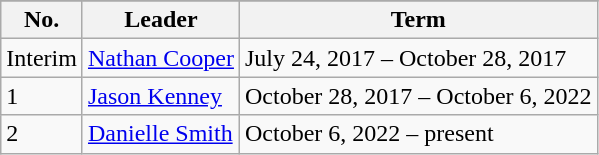<table class="wikitable">
<tr>
</tr>
<tr>
<th scope="col">No.</th>
<th scope="col">Leader</th>
<th scope="col">Term</th>
</tr>
<tr>
<td>Interim</td>
<td><a href='#'>Nathan Cooper</a></td>
<td>July 24, 2017 – October 28, 2017</td>
</tr>
<tr>
<td scope ="row">1</td>
<td><a href='#'>Jason Kenney</a></td>
<td>October 28, 2017 – October 6, 2022</td>
</tr>
<tr>
<td scope ="row">2</td>
<td><a href='#'>Danielle Smith</a></td>
<td>October 6, 2022 – present</td>
</tr>
</table>
